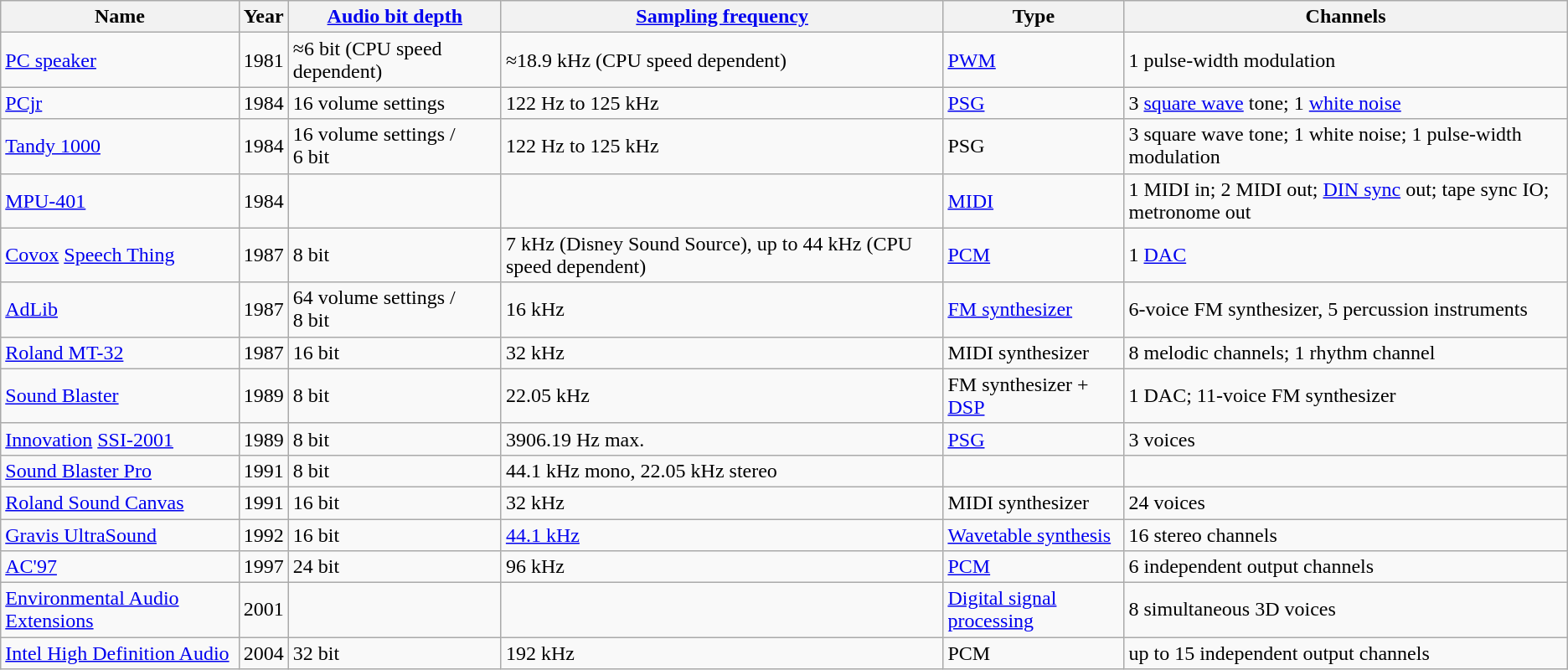<table class="wikitable sortable">
<tr>
<th>Name</th>
<th>Year</th>
<th><a href='#'>Audio bit depth</a></th>
<th><a href='#'>Sampling frequency</a></th>
<th>Type</th>
<th>Channels</th>
</tr>
<tr>
<td><a href='#'>PC speaker</a></td>
<td>1981</td>
<td>≈6 bit (CPU speed dependent)</td>
<td>≈18.9 kHz (CPU speed dependent)</td>
<td><a href='#'>PWM</a></td>
<td>1 pulse-width modulation</td>
</tr>
<tr>
<td><a href='#'>PCjr</a></td>
<td>1984</td>
<td>16 volume settings</td>
<td>122 Hz to 125 kHz</td>
<td><a href='#'>PSG</a></td>
<td>3 <a href='#'>square wave</a> tone; 1 <a href='#'>white noise</a></td>
</tr>
<tr>
<td><a href='#'>Tandy 1000</a></td>
<td>1984</td>
<td>16 volume settings  /  6 bit</td>
<td>122 Hz to 125 kHz</td>
<td>PSG</td>
<td>3 square wave tone; 1 white noise; 1 pulse-width modulation</td>
</tr>
<tr>
<td><a href='#'>MPU-401</a></td>
<td>1984</td>
<td></td>
<td></td>
<td><a href='#'>MIDI</a></td>
<td>1 MIDI in; 2 MIDI out; <a href='#'>DIN sync</a> out; tape sync IO; metronome out</td>
</tr>
<tr>
<td><a href='#'>Covox</a> <a href='#'>Speech Thing</a></td>
<td>1987</td>
<td>8 bit</td>
<td>7 kHz (Disney Sound Source), up to 44 kHz (CPU speed dependent)</td>
<td><a href='#'>PCM</a></td>
<td>1 <a href='#'>DAC</a></td>
</tr>
<tr>
<td><a href='#'>AdLib</a></td>
<td>1987</td>
<td>64 volume settings / 8 bit</td>
<td>16 kHz</td>
<td><a href='#'>FM synthesizer</a></td>
<td>6-voice FM synthesizer, 5 percussion instruments</td>
</tr>
<tr>
<td><a href='#'>Roland MT-32</a></td>
<td>1987</td>
<td>16 bit</td>
<td>32 kHz</td>
<td>MIDI synthesizer</td>
<td>8 melodic channels; 1 rhythm channel</td>
</tr>
<tr>
<td><a href='#'>Sound Blaster</a></td>
<td>1989</td>
<td>8 bit</td>
<td>22.05 kHz</td>
<td>FM synthesizer + <a href='#'>DSP</a></td>
<td>1 DAC; 11-voice FM synthesizer</td>
</tr>
<tr>
<td><a href='#'>Innovation</a> <a href='#'>SSI-2001</a></td>
<td>1989</td>
<td>8 bit</td>
<td>3906.19 Hz max.</td>
<td><a href='#'>PSG</a></td>
<td>3 voices</td>
</tr>
<tr>
<td><a href='#'>Sound Blaster Pro</a></td>
<td>1991</td>
<td>8 bit</td>
<td>44.1 kHz mono, 22.05 kHz stereo</td>
<td></td>
<td></td>
</tr>
<tr>
<td><a href='#'>Roland Sound Canvas</a></td>
<td>1991</td>
<td>16 bit</td>
<td>32 kHz</td>
<td>MIDI synthesizer</td>
<td>24 voices</td>
</tr>
<tr>
<td><a href='#'>Gravis UltraSound</a></td>
<td>1992</td>
<td>16 bit</td>
<td><a href='#'>44.1 kHz</a></td>
<td><a href='#'>Wavetable synthesis</a></td>
<td>16 stereo channels</td>
</tr>
<tr>
<td><a href='#'>AC'97</a></td>
<td>1997</td>
<td>24 bit</td>
<td>96 kHz</td>
<td><a href='#'>PCM</a></td>
<td>6 independent output channels</td>
</tr>
<tr>
<td><a href='#'>Environmental Audio Extensions</a></td>
<td>2001</td>
<td></td>
<td></td>
<td><a href='#'>Digital signal processing</a></td>
<td>8 simultaneous 3D voices</td>
</tr>
<tr>
<td><a href='#'>Intel High Definition Audio</a></td>
<td>2004</td>
<td>32 bit</td>
<td>192 kHz</td>
<td>PCM</td>
<td>up to 15 independent output channels</td>
</tr>
</table>
